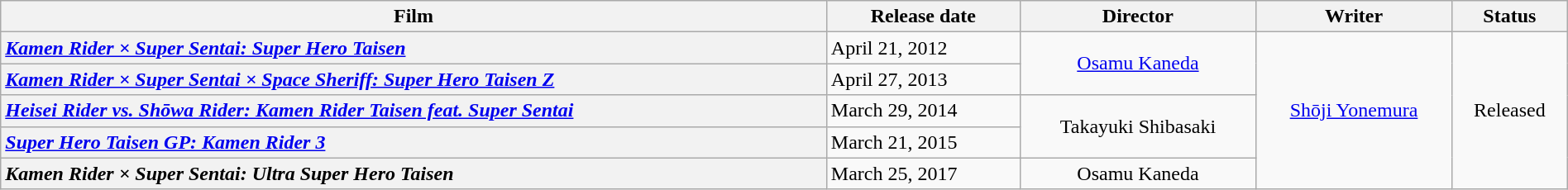<table class="wikitable plainrowheaders" style="text-align:center; width:100%;">
<tr>
<th>Film</th>
<th>Release date</th>
<th>Director</th>
<th>Writer</th>
<th>Status</th>
</tr>
<tr>
<th scope="row" style="text-align:left"><em><a href='#'>Kamen Rider × Super Sentai: Super Hero Taisen</a></em></th>
<td style="text-align:left">April 21, 2012</td>
<td rowspan="2"><a href='#'>Osamu Kaneda</a></td>
<td rowspan="5"><a href='#'>Shōji Yonemura</a></td>
<td rowspan="6">Released</td>
</tr>
<tr>
<th scope="row" style="text-align:left"><em><a href='#'>Kamen Rider × Super Sentai × Space Sheriff: Super Hero Taisen Z</a></em></th>
<td style="text-align:left">April 27, 2013</td>
</tr>
<tr>
<th scope="row" style="text-align:left"><em><a href='#'>Heisei Rider vs. Shōwa Rider: Kamen Rider Taisen feat. Super Sentai</a></em></th>
<td style="text-align:left">March 29, 2014</td>
<td rowspan="2">Takayuki Shibasaki</td>
</tr>
<tr>
<th scope="row" style="text-align:left"><em><a href='#'>Super Hero Taisen GP: Kamen Rider 3</a></em></th>
<td style="text-align:left">March 21, 2015</td>
</tr>
<tr>
<th scope="row" style="text-align:left"><em>Kamen Rider × Super Sentai: Ultra Super Hero Taisen</em></th>
<td style="text-align:left">March 25, 2017</td>
<td rowspan="1">Osamu Kaneda</td>
</tr>
</table>
